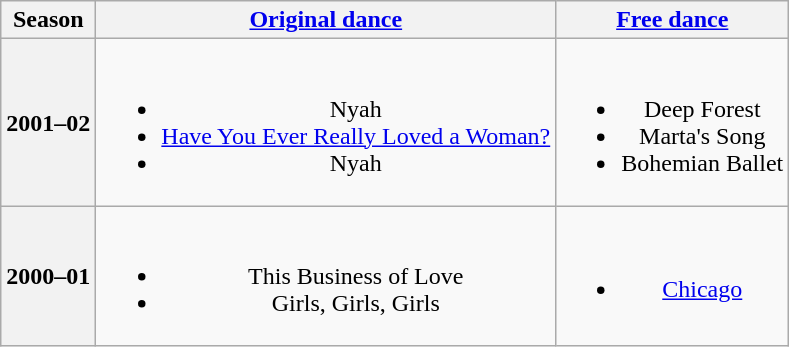<table class=wikitable style=text-align:center>
<tr>
<th>Season</th>
<th><a href='#'>Original dance</a></th>
<th><a href='#'>Free dance</a></th>
</tr>
<tr>
<th>2001–02 <br> </th>
<td><br><ul><li>Nyah <br></li><li><a href='#'>Have You Ever Really Loved a Woman?</a> <br></li><li>Nyah <br></li></ul></td>
<td><br><ul><li>Deep Forest <br></li><li>Marta's Song <br></li><li>Bohemian Ballet <br></li></ul></td>
</tr>
<tr>
<th>2000–01 <br> </th>
<td><br><ul><li>This Business of Love <br></li><li>Girls, Girls, Girls</li></ul></td>
<td><br><ul><li><a href='#'>Chicago</a> <br></li></ul></td>
</tr>
</table>
